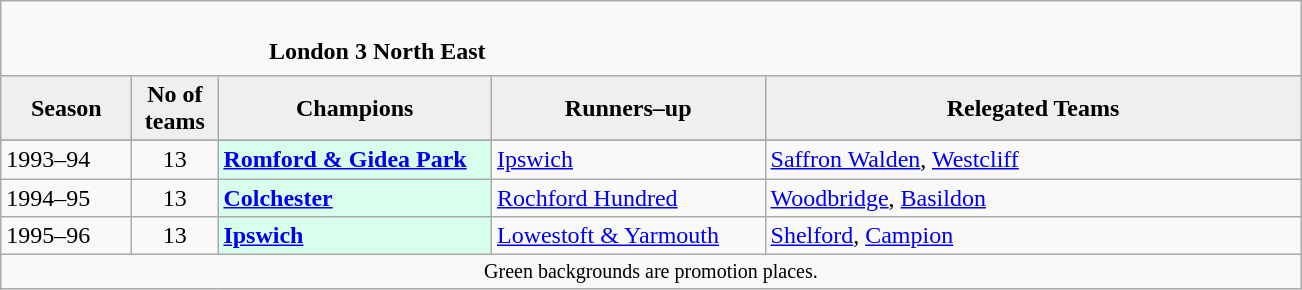<table class="wikitable" style="text-align: left;">
<tr>
<td colspan="11" cellpadding="0" cellspacing="0"><br><table border="0" style="width:100%;" cellpadding="0" cellspacing="0">
<tr>
<td style="width:20%; border:0;"></td>
<td style="border:0;"><strong>London 3 North East</strong></td>
<td style="width:20%; border:0;"></td>
</tr>
</table>
</td>
</tr>
<tr>
<th style="background:#efefef; width:80px;">Season</th>
<th style="background:#efefef; width:50px;">No of teams</th>
<th style="background:#efefef; width:175px;">Champions</th>
<th style="background:#efefef; width:175px;">Runners–up</th>
<th style="background:#efefef; width:350px;">Relegated Teams</th>
</tr>
<tr align=left>
</tr>
<tr>
<td>1993–94</td>
<td style="text-align: center;">13</td>
<td style="background:#d8ffeb;"><strong><a href='#'>Romford & Gidea Park</a></strong></td>
<td><a href='#'>Ipswich</a></td>
<td><a href='#'>Saffron Walden</a>, <a href='#'>Westcliff</a></td>
</tr>
<tr>
<td>1994–95</td>
<td style="text-align: center;">13</td>
<td style="background:#d8ffeb;"><strong><a href='#'>Colchester</a></strong></td>
<td><a href='#'>Rochford Hundred</a></td>
<td><a href='#'>Woodbridge</a>, <a href='#'>Basildon</a></td>
</tr>
<tr>
<td>1995–96</td>
<td style="text-align: center;">13</td>
<td style="background:#d8ffeb;"><strong><a href='#'>Ipswich</a></strong></td>
<td><a href='#'>Lowestoft & Yarmouth</a></td>
<td><a href='#'>Shelford</a>, <a href='#'>Campion</a></td>
</tr>
<tr>
<td colspan="15"  style="border:0; font-size:smaller; text-align:center;">Green backgrounds are promotion places.</td>
</tr>
</table>
